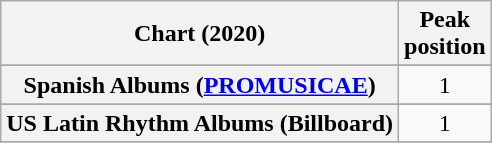<table class="wikitable sortable plainrowheaders" style="text-align:center">
<tr>
<th scope="col">Chart (2020)</th>
<th scope="col">Peak<br>position</th>
</tr>
<tr>
</tr>
<tr>
</tr>
<tr>
</tr>
<tr>
</tr>
<tr>
</tr>
<tr>
<th scope="row">Spanish Albums (<a href='#'>PROMUSICAE</a>)</th>
<td>1</td>
</tr>
<tr>
</tr>
<tr>
</tr>
<tr>
</tr>
<tr>
<th scope="row">US Latin Rhythm Albums (Billboard)</th>
<td>1</td>
</tr>
<tr>
</tr>
</table>
